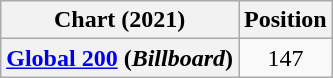<table class="wikitable plainrowheaders" style="text-align:center">
<tr>
<th scope="col">Chart (2021)</th>
<th scope="col">Position</th>
</tr>
<tr>
<th scope="row"><a href='#'>Global 200</a> (<em>Billboard</em>)</th>
<td>147</td>
</tr>
</table>
